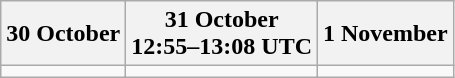<table class=wikitable>
<tr>
<th>30 October</th>
<th>31 October<br>12:55–13:08 UTC</th>
<th>1 November</th>
</tr>
<tr>
<td></td>
<td></td>
<td></td>
</tr>
</table>
